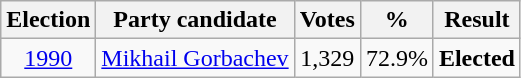<table class="wikitable" style="text-align:center">
<tr>
<th>Election</th>
<th>Party candidate</th>
<th>Votes</th>
<th>%</th>
<th>Result</th>
</tr>
<tr>
<td><a href='#'>1990</a></td>
<td><a href='#'>Mikhail Gorbachev</a></td>
<td>1,329</td>
<td>72.9%</td>
<td><strong>Elected</strong> </td>
</tr>
</table>
